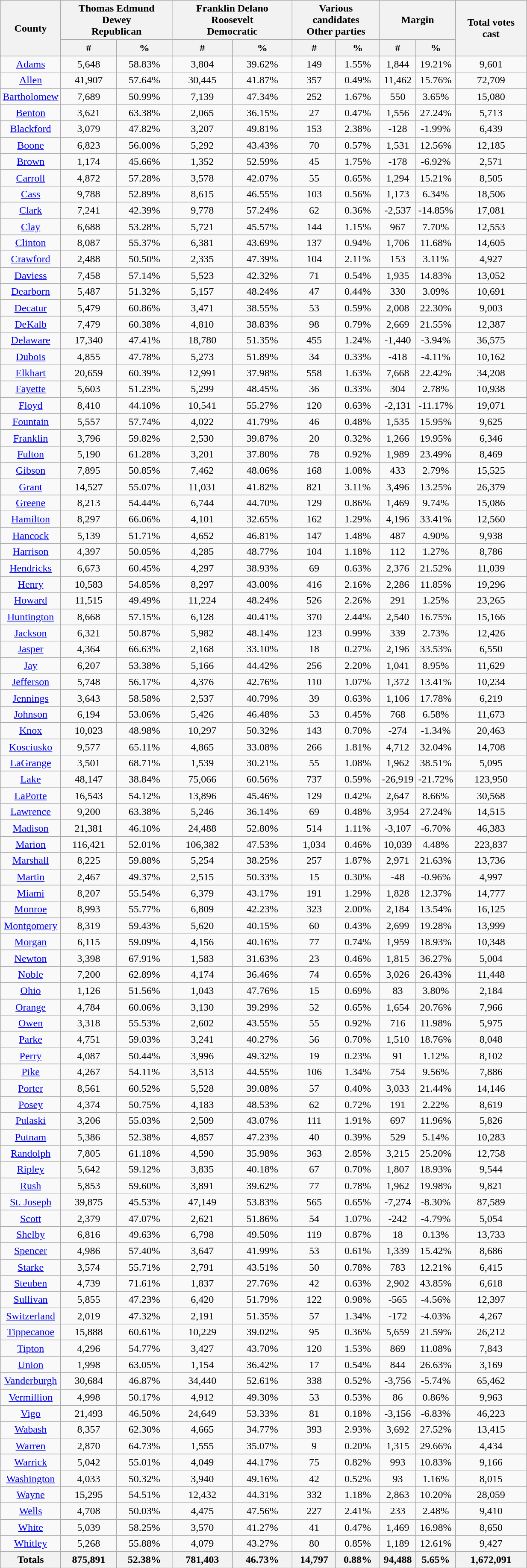<table width="65%"  class="wikitable sortable" style="text-align:center">
<tr>
<th style:"text-align:center;" rowspan="2">County</th>
<th style="text-align:center;" colspan="2">Thomas Edmund Dewey<br>Republican</th>
<th style="text-align:center;" colspan="2">Franklin Delano Roosevelt<br>Democratic</th>
<th style="text-align:center;" colspan="2">Various candidates<br>Other parties</th>
<th style="text-align:center;" colspan="2">Margin</th>
<th style="text-align:center;" rowspan="2">Total votes cast</th>
</tr>
<tr>
<th style="text-align:center;" data-sort-type="number">#</th>
<th style="text-align:center;" data-sort-type="number">%</th>
<th style="text-align:center;" data-sort-type="number">#</th>
<th style="text-align:center;" data-sort-type="number">%</th>
<th style="text-align:center;" data-sort-type="number">#</th>
<th style="text-align:center;" data-sort-type="number">%</th>
<th style="text-align:center;" data-sort-type="number">#</th>
<th style="text-align:center;" data-sort-type="number">%</th>
</tr>
<tr style="text-align:center;">
<td><a href='#'>Adams</a></td>
<td>5,648</td>
<td>58.83%</td>
<td>3,804</td>
<td>39.62%</td>
<td>149</td>
<td>1.55%</td>
<td>1,844</td>
<td>19.21%</td>
<td>9,601</td>
</tr>
<tr style="text-align:center;">
<td><a href='#'>Allen</a></td>
<td>41,907</td>
<td>57.64%</td>
<td>30,445</td>
<td>41.87%</td>
<td>357</td>
<td>0.49%</td>
<td>11,462</td>
<td>15.76%</td>
<td>72,709</td>
</tr>
<tr style="text-align:center;">
<td><a href='#'>Bartholomew</a></td>
<td>7,689</td>
<td>50.99%</td>
<td>7,139</td>
<td>47.34%</td>
<td>252</td>
<td>1.67%</td>
<td>550</td>
<td>3.65%</td>
<td>15,080</td>
</tr>
<tr style="text-align:center;">
<td><a href='#'>Benton</a></td>
<td>3,621</td>
<td>63.38%</td>
<td>2,065</td>
<td>36.15%</td>
<td>27</td>
<td>0.47%</td>
<td>1,556</td>
<td>27.24%</td>
<td>5,713</td>
</tr>
<tr style="text-align:center;">
<td><a href='#'>Blackford</a></td>
<td>3,079</td>
<td>47.82%</td>
<td>3,207</td>
<td>49.81%</td>
<td>153</td>
<td>2.38%</td>
<td>-128</td>
<td>-1.99%</td>
<td>6,439</td>
</tr>
<tr style="text-align:center;">
<td><a href='#'>Boone</a></td>
<td>6,823</td>
<td>56.00%</td>
<td>5,292</td>
<td>43.43%</td>
<td>70</td>
<td>0.57%</td>
<td>1,531</td>
<td>12.56%</td>
<td>12,185</td>
</tr>
<tr style="text-align:center;">
<td><a href='#'>Brown</a></td>
<td>1,174</td>
<td>45.66%</td>
<td>1,352</td>
<td>52.59%</td>
<td>45</td>
<td>1.75%</td>
<td>-178</td>
<td>-6.92%</td>
<td>2,571</td>
</tr>
<tr style="text-align:center;">
<td><a href='#'>Carroll</a></td>
<td>4,872</td>
<td>57.28%</td>
<td>3,578</td>
<td>42.07%</td>
<td>55</td>
<td>0.65%</td>
<td>1,294</td>
<td>15.21%</td>
<td>8,505</td>
</tr>
<tr style="text-align:center;">
<td><a href='#'>Cass</a></td>
<td>9,788</td>
<td>52.89%</td>
<td>8,615</td>
<td>46.55%</td>
<td>103</td>
<td>0.56%</td>
<td>1,173</td>
<td>6.34%</td>
<td>18,506</td>
</tr>
<tr style="text-align:center;">
<td><a href='#'>Clark</a></td>
<td>7,241</td>
<td>42.39%</td>
<td>9,778</td>
<td>57.24%</td>
<td>62</td>
<td>0.36%</td>
<td>-2,537</td>
<td>-14.85%</td>
<td>17,081</td>
</tr>
<tr style="text-align:center;">
<td><a href='#'>Clay</a></td>
<td>6,688</td>
<td>53.28%</td>
<td>5,721</td>
<td>45.57%</td>
<td>144</td>
<td>1.15%</td>
<td>967</td>
<td>7.70%</td>
<td>12,553</td>
</tr>
<tr style="text-align:center;">
<td><a href='#'>Clinton</a></td>
<td>8,087</td>
<td>55.37%</td>
<td>6,381</td>
<td>43.69%</td>
<td>137</td>
<td>0.94%</td>
<td>1,706</td>
<td>11.68%</td>
<td>14,605</td>
</tr>
<tr style="text-align:center;">
<td><a href='#'>Crawford</a></td>
<td>2,488</td>
<td>50.50%</td>
<td>2,335</td>
<td>47.39%</td>
<td>104</td>
<td>2.11%</td>
<td>153</td>
<td>3.11%</td>
<td>4,927</td>
</tr>
<tr style="text-align:center;">
<td><a href='#'>Daviess</a></td>
<td>7,458</td>
<td>57.14%</td>
<td>5,523</td>
<td>42.32%</td>
<td>71</td>
<td>0.54%</td>
<td>1,935</td>
<td>14.83%</td>
<td>13,052</td>
</tr>
<tr style="text-align:center;">
<td><a href='#'>Dearborn</a></td>
<td>5,487</td>
<td>51.32%</td>
<td>5,157</td>
<td>48.24%</td>
<td>47</td>
<td>0.44%</td>
<td>330</td>
<td>3.09%</td>
<td>10,691</td>
</tr>
<tr style="text-align:center;">
<td><a href='#'>Decatur</a></td>
<td>5,479</td>
<td>60.86%</td>
<td>3,471</td>
<td>38.55%</td>
<td>53</td>
<td>0.59%</td>
<td>2,008</td>
<td>22.30%</td>
<td>9,003</td>
</tr>
<tr style="text-align:center;">
<td><a href='#'>DeKalb</a></td>
<td>7,479</td>
<td>60.38%</td>
<td>4,810</td>
<td>38.83%</td>
<td>98</td>
<td>0.79%</td>
<td>2,669</td>
<td>21.55%</td>
<td>12,387</td>
</tr>
<tr style="text-align:center;">
<td><a href='#'>Delaware</a></td>
<td>17,340</td>
<td>47.41%</td>
<td>18,780</td>
<td>51.35%</td>
<td>455</td>
<td>1.24%</td>
<td>-1,440</td>
<td>-3.94%</td>
<td>36,575</td>
</tr>
<tr style="text-align:center;">
<td><a href='#'>Dubois</a></td>
<td>4,855</td>
<td>47.78%</td>
<td>5,273</td>
<td>51.89%</td>
<td>34</td>
<td>0.33%</td>
<td>-418</td>
<td>-4.11%</td>
<td>10,162</td>
</tr>
<tr style="text-align:center;">
<td><a href='#'>Elkhart</a></td>
<td>20,659</td>
<td>60.39%</td>
<td>12,991</td>
<td>37.98%</td>
<td>558</td>
<td>1.63%</td>
<td>7,668</td>
<td>22.42%</td>
<td>34,208</td>
</tr>
<tr style="text-align:center;">
<td><a href='#'>Fayette</a></td>
<td>5,603</td>
<td>51.23%</td>
<td>5,299</td>
<td>48.45%</td>
<td>36</td>
<td>0.33%</td>
<td>304</td>
<td>2.78%</td>
<td>10,938</td>
</tr>
<tr style="text-align:center;">
<td><a href='#'>Floyd</a></td>
<td>8,410</td>
<td>44.10%</td>
<td>10,541</td>
<td>55.27%</td>
<td>120</td>
<td>0.63%</td>
<td>-2,131</td>
<td>-11.17%</td>
<td>19,071</td>
</tr>
<tr style="text-align:center;">
<td><a href='#'>Fountain</a></td>
<td>5,557</td>
<td>57.74%</td>
<td>4,022</td>
<td>41.79%</td>
<td>46</td>
<td>0.48%</td>
<td>1,535</td>
<td>15.95%</td>
<td>9,625</td>
</tr>
<tr style="text-align:center;">
<td><a href='#'>Franklin</a></td>
<td>3,796</td>
<td>59.82%</td>
<td>2,530</td>
<td>39.87%</td>
<td>20</td>
<td>0.32%</td>
<td>1,266</td>
<td>19.95%</td>
<td>6,346</td>
</tr>
<tr style="text-align:center;">
<td><a href='#'>Fulton</a></td>
<td>5,190</td>
<td>61.28%</td>
<td>3,201</td>
<td>37.80%</td>
<td>78</td>
<td>0.92%</td>
<td>1,989</td>
<td>23.49%</td>
<td>8,469</td>
</tr>
<tr style="text-align:center;">
<td><a href='#'>Gibson</a></td>
<td>7,895</td>
<td>50.85%</td>
<td>7,462</td>
<td>48.06%</td>
<td>168</td>
<td>1.08%</td>
<td>433</td>
<td>2.79%</td>
<td>15,525</td>
</tr>
<tr style="text-align:center;">
<td><a href='#'>Grant</a></td>
<td>14,527</td>
<td>55.07%</td>
<td>11,031</td>
<td>41.82%</td>
<td>821</td>
<td>3.11%</td>
<td>3,496</td>
<td>13.25%</td>
<td>26,379</td>
</tr>
<tr style="text-align:center;">
<td><a href='#'>Greene</a></td>
<td>8,213</td>
<td>54.44%</td>
<td>6,744</td>
<td>44.70%</td>
<td>129</td>
<td>0.86%</td>
<td>1,469</td>
<td>9.74%</td>
<td>15,086</td>
</tr>
<tr style="text-align:center;">
<td><a href='#'>Hamilton</a></td>
<td>8,297</td>
<td>66.06%</td>
<td>4,101</td>
<td>32.65%</td>
<td>162</td>
<td>1.29%</td>
<td>4,196</td>
<td>33.41%</td>
<td>12,560</td>
</tr>
<tr style="text-align:center;">
<td><a href='#'>Hancock</a></td>
<td>5,139</td>
<td>51.71%</td>
<td>4,652</td>
<td>46.81%</td>
<td>147</td>
<td>1.48%</td>
<td>487</td>
<td>4.90%</td>
<td>9,938</td>
</tr>
<tr style="text-align:center;">
<td><a href='#'>Harrison</a></td>
<td>4,397</td>
<td>50.05%</td>
<td>4,285</td>
<td>48.77%</td>
<td>104</td>
<td>1.18%</td>
<td>112</td>
<td>1.27%</td>
<td>8,786</td>
</tr>
<tr style="text-align:center;">
<td><a href='#'>Hendricks</a></td>
<td>6,673</td>
<td>60.45%</td>
<td>4,297</td>
<td>38.93%</td>
<td>69</td>
<td>0.63%</td>
<td>2,376</td>
<td>21.52%</td>
<td>11,039</td>
</tr>
<tr style="text-align:center;">
<td><a href='#'>Henry</a></td>
<td>10,583</td>
<td>54.85%</td>
<td>8,297</td>
<td>43.00%</td>
<td>416</td>
<td>2.16%</td>
<td>2,286</td>
<td>11.85%</td>
<td>19,296</td>
</tr>
<tr style="text-align:center;">
<td><a href='#'>Howard</a></td>
<td>11,515</td>
<td>49.49%</td>
<td>11,224</td>
<td>48.24%</td>
<td>526</td>
<td>2.26%</td>
<td>291</td>
<td>1.25%</td>
<td>23,265</td>
</tr>
<tr style="text-align:center;">
<td><a href='#'>Huntington</a></td>
<td>8,668</td>
<td>57.15%</td>
<td>6,128</td>
<td>40.41%</td>
<td>370</td>
<td>2.44%</td>
<td>2,540</td>
<td>16.75%</td>
<td>15,166</td>
</tr>
<tr style="text-align:center;">
<td><a href='#'>Jackson</a></td>
<td>6,321</td>
<td>50.87%</td>
<td>5,982</td>
<td>48.14%</td>
<td>123</td>
<td>0.99%</td>
<td>339</td>
<td>2.73%</td>
<td>12,426</td>
</tr>
<tr style="text-align:center;">
<td><a href='#'>Jasper</a></td>
<td>4,364</td>
<td>66.63%</td>
<td>2,168</td>
<td>33.10%</td>
<td>18</td>
<td>0.27%</td>
<td>2,196</td>
<td>33.53%</td>
<td>6,550</td>
</tr>
<tr style="text-align:center;">
<td><a href='#'>Jay</a></td>
<td>6,207</td>
<td>53.38%</td>
<td>5,166</td>
<td>44.42%</td>
<td>256</td>
<td>2.20%</td>
<td>1,041</td>
<td>8.95%</td>
<td>11,629</td>
</tr>
<tr style="text-align:center;">
<td><a href='#'>Jefferson</a></td>
<td>5,748</td>
<td>56.17%</td>
<td>4,376</td>
<td>42.76%</td>
<td>110</td>
<td>1.07%</td>
<td>1,372</td>
<td>13.41%</td>
<td>10,234</td>
</tr>
<tr style="text-align:center;">
<td><a href='#'>Jennings</a></td>
<td>3,643</td>
<td>58.58%</td>
<td>2,537</td>
<td>40.79%</td>
<td>39</td>
<td>0.63%</td>
<td>1,106</td>
<td>17.78%</td>
<td>6,219</td>
</tr>
<tr style="text-align:center;">
<td><a href='#'>Johnson</a></td>
<td>6,194</td>
<td>53.06%</td>
<td>5,426</td>
<td>46.48%</td>
<td>53</td>
<td>0.45%</td>
<td>768</td>
<td>6.58%</td>
<td>11,673</td>
</tr>
<tr style="text-align:center;">
<td><a href='#'>Knox</a></td>
<td>10,023</td>
<td>48.98%</td>
<td>10,297</td>
<td>50.32%</td>
<td>143</td>
<td>0.70%</td>
<td>-274</td>
<td>-1.34%</td>
<td>20,463</td>
</tr>
<tr style="text-align:center;">
<td><a href='#'>Kosciusko</a></td>
<td>9,577</td>
<td>65.11%</td>
<td>4,865</td>
<td>33.08%</td>
<td>266</td>
<td>1.81%</td>
<td>4,712</td>
<td>32.04%</td>
<td>14,708</td>
</tr>
<tr style="text-align:center;">
<td><a href='#'>LaGrange</a></td>
<td>3,501</td>
<td>68.71%</td>
<td>1,539</td>
<td>30.21%</td>
<td>55</td>
<td>1.08%</td>
<td>1,962</td>
<td>38.51%</td>
<td>5,095</td>
</tr>
<tr style="text-align:center;">
<td><a href='#'>Lake</a></td>
<td>48,147</td>
<td>38.84%</td>
<td>75,066</td>
<td>60.56%</td>
<td>737</td>
<td>0.59%</td>
<td>-26,919</td>
<td>-21.72%</td>
<td>123,950</td>
</tr>
<tr style="text-align:center;">
<td><a href='#'>LaPorte</a></td>
<td>16,543</td>
<td>54.12%</td>
<td>13,896</td>
<td>45.46%</td>
<td>129</td>
<td>0.42%</td>
<td>2,647</td>
<td>8.66%</td>
<td>30,568</td>
</tr>
<tr style="text-align:center;">
<td><a href='#'>Lawrence</a></td>
<td>9,200</td>
<td>63.38%</td>
<td>5,246</td>
<td>36.14%</td>
<td>69</td>
<td>0.48%</td>
<td>3,954</td>
<td>27.24%</td>
<td>14,515</td>
</tr>
<tr style="text-align:center;">
<td><a href='#'>Madison</a></td>
<td>21,381</td>
<td>46.10%</td>
<td>24,488</td>
<td>52.80%</td>
<td>514</td>
<td>1.11%</td>
<td>-3,107</td>
<td>-6.70%</td>
<td>46,383</td>
</tr>
<tr style="text-align:center;">
<td><a href='#'>Marion</a></td>
<td>116,421</td>
<td>52.01%</td>
<td>106,382</td>
<td>47.53%</td>
<td>1,034</td>
<td>0.46%</td>
<td>10,039</td>
<td>4.48%</td>
<td>223,837</td>
</tr>
<tr style="text-align:center;">
<td><a href='#'>Marshall</a></td>
<td>8,225</td>
<td>59.88%</td>
<td>5,254</td>
<td>38.25%</td>
<td>257</td>
<td>1.87%</td>
<td>2,971</td>
<td>21.63%</td>
<td>13,736</td>
</tr>
<tr style="text-align:center;">
<td><a href='#'>Martin</a></td>
<td>2,467</td>
<td>49.37%</td>
<td>2,515</td>
<td>50.33%</td>
<td>15</td>
<td>0.30%</td>
<td>-48</td>
<td>-0.96%</td>
<td>4,997</td>
</tr>
<tr style="text-align:center;">
<td><a href='#'>Miami</a></td>
<td>8,207</td>
<td>55.54%</td>
<td>6,379</td>
<td>43.17%</td>
<td>191</td>
<td>1.29%</td>
<td>1,828</td>
<td>12.37%</td>
<td>14,777</td>
</tr>
<tr style="text-align:center;">
<td><a href='#'>Monroe</a></td>
<td>8,993</td>
<td>55.77%</td>
<td>6,809</td>
<td>42.23%</td>
<td>323</td>
<td>2.00%</td>
<td>2,184</td>
<td>13.54%</td>
<td>16,125</td>
</tr>
<tr style="text-align:center;">
<td><a href='#'>Montgomery</a></td>
<td>8,319</td>
<td>59.43%</td>
<td>5,620</td>
<td>40.15%</td>
<td>60</td>
<td>0.43%</td>
<td>2,699</td>
<td>19.28%</td>
<td>13,999</td>
</tr>
<tr style="text-align:center;">
<td><a href='#'>Morgan</a></td>
<td>6,115</td>
<td>59.09%</td>
<td>4,156</td>
<td>40.16%</td>
<td>77</td>
<td>0.74%</td>
<td>1,959</td>
<td>18.93%</td>
<td>10,348</td>
</tr>
<tr style="text-align:center;">
<td><a href='#'>Newton</a></td>
<td>3,398</td>
<td>67.91%</td>
<td>1,583</td>
<td>31.63%</td>
<td>23</td>
<td>0.46%</td>
<td>1,815</td>
<td>36.27%</td>
<td>5,004</td>
</tr>
<tr style="text-align:center;">
<td><a href='#'>Noble</a></td>
<td>7,200</td>
<td>62.89%</td>
<td>4,174</td>
<td>36.46%</td>
<td>74</td>
<td>0.65%</td>
<td>3,026</td>
<td>26.43%</td>
<td>11,448</td>
</tr>
<tr style="text-align:center;">
<td><a href='#'>Ohio</a></td>
<td>1,126</td>
<td>51.56%</td>
<td>1,043</td>
<td>47.76%</td>
<td>15</td>
<td>0.69%</td>
<td>83</td>
<td>3.80%</td>
<td>2,184</td>
</tr>
<tr style="text-align:center;">
<td><a href='#'>Orange</a></td>
<td>4,784</td>
<td>60.06%</td>
<td>3,130</td>
<td>39.29%</td>
<td>52</td>
<td>0.65%</td>
<td>1,654</td>
<td>20.76%</td>
<td>7,966</td>
</tr>
<tr style="text-align:center;">
<td><a href='#'>Owen</a></td>
<td>3,318</td>
<td>55.53%</td>
<td>2,602</td>
<td>43.55%</td>
<td>55</td>
<td>0.92%</td>
<td>716</td>
<td>11.98%</td>
<td>5,975</td>
</tr>
<tr style="text-align:center;">
<td><a href='#'>Parke</a></td>
<td>4,751</td>
<td>59.03%</td>
<td>3,241</td>
<td>40.27%</td>
<td>56</td>
<td>0.70%</td>
<td>1,510</td>
<td>18.76%</td>
<td>8,048</td>
</tr>
<tr style="text-align:center;">
<td><a href='#'>Perry</a></td>
<td>4,087</td>
<td>50.44%</td>
<td>3,996</td>
<td>49.32%</td>
<td>19</td>
<td>0.23%</td>
<td>91</td>
<td>1.12%</td>
<td>8,102</td>
</tr>
<tr style="text-align:center;">
<td><a href='#'>Pike</a></td>
<td>4,267</td>
<td>54.11%</td>
<td>3,513</td>
<td>44.55%</td>
<td>106</td>
<td>1.34%</td>
<td>754</td>
<td>9.56%</td>
<td>7,886</td>
</tr>
<tr style="text-align:center;">
<td><a href='#'>Porter</a></td>
<td>8,561</td>
<td>60.52%</td>
<td>5,528</td>
<td>39.08%</td>
<td>57</td>
<td>0.40%</td>
<td>3,033</td>
<td>21.44%</td>
<td>14,146</td>
</tr>
<tr style="text-align:center;">
<td><a href='#'>Posey</a></td>
<td>4,374</td>
<td>50.75%</td>
<td>4,183</td>
<td>48.53%</td>
<td>62</td>
<td>0.72%</td>
<td>191</td>
<td>2.22%</td>
<td>8,619</td>
</tr>
<tr style="text-align:center;">
<td><a href='#'>Pulaski</a></td>
<td>3,206</td>
<td>55.03%</td>
<td>2,509</td>
<td>43.07%</td>
<td>111</td>
<td>1.91%</td>
<td>697</td>
<td>11.96%</td>
<td>5,826</td>
</tr>
<tr style="text-align:center;">
<td><a href='#'>Putnam</a></td>
<td>5,386</td>
<td>52.38%</td>
<td>4,857</td>
<td>47.23%</td>
<td>40</td>
<td>0.39%</td>
<td>529</td>
<td>5.14%</td>
<td>10,283</td>
</tr>
<tr style="text-align:center;">
<td><a href='#'>Randolph</a></td>
<td>7,805</td>
<td>61.18%</td>
<td>4,590</td>
<td>35.98%</td>
<td>363</td>
<td>2.85%</td>
<td>3,215</td>
<td>25.20%</td>
<td>12,758</td>
</tr>
<tr style="text-align:center;">
<td><a href='#'>Ripley</a></td>
<td>5,642</td>
<td>59.12%</td>
<td>3,835</td>
<td>40.18%</td>
<td>67</td>
<td>0.70%</td>
<td>1,807</td>
<td>18.93%</td>
<td>9,544</td>
</tr>
<tr style="text-align:center;">
<td><a href='#'>Rush</a></td>
<td>5,853</td>
<td>59.60%</td>
<td>3,891</td>
<td>39.62%</td>
<td>77</td>
<td>0.78%</td>
<td>1,962</td>
<td>19.98%</td>
<td>9,821</td>
</tr>
<tr style="text-align:center;">
<td><a href='#'>St. Joseph</a></td>
<td>39,875</td>
<td>45.53%</td>
<td>47,149</td>
<td>53.83%</td>
<td>565</td>
<td>0.65%</td>
<td>-7,274</td>
<td>-8.30%</td>
<td>87,589</td>
</tr>
<tr style="text-align:center;">
<td><a href='#'>Scott</a></td>
<td>2,379</td>
<td>47.07%</td>
<td>2,621</td>
<td>51.86%</td>
<td>54</td>
<td>1.07%</td>
<td>-242</td>
<td>-4.79%</td>
<td>5,054</td>
</tr>
<tr style="text-align:center;">
<td><a href='#'>Shelby</a></td>
<td>6,816</td>
<td>49.63%</td>
<td>6,798</td>
<td>49.50%</td>
<td>119</td>
<td>0.87%</td>
<td>18</td>
<td>0.13%</td>
<td>13,733</td>
</tr>
<tr style="text-align:center;">
<td><a href='#'>Spencer</a></td>
<td>4,986</td>
<td>57.40%</td>
<td>3,647</td>
<td>41.99%</td>
<td>53</td>
<td>0.61%</td>
<td>1,339</td>
<td>15.42%</td>
<td>8,686</td>
</tr>
<tr style="text-align:center;">
<td><a href='#'>Starke</a></td>
<td>3,574</td>
<td>55.71%</td>
<td>2,791</td>
<td>43.51%</td>
<td>50</td>
<td>0.78%</td>
<td>783</td>
<td>12.21%</td>
<td>6,415</td>
</tr>
<tr style="text-align:center;">
<td><a href='#'>Steuben</a></td>
<td>4,739</td>
<td>71.61%</td>
<td>1,837</td>
<td>27.76%</td>
<td>42</td>
<td>0.63%</td>
<td>2,902</td>
<td>43.85%</td>
<td>6,618</td>
</tr>
<tr style="text-align:center;">
<td><a href='#'>Sullivan</a></td>
<td>5,855</td>
<td>47.23%</td>
<td>6,420</td>
<td>51.79%</td>
<td>122</td>
<td>0.98%</td>
<td>-565</td>
<td>-4.56%</td>
<td>12,397</td>
</tr>
<tr style="text-align:center;">
<td><a href='#'>Switzerland</a></td>
<td>2,019</td>
<td>47.32%</td>
<td>2,191</td>
<td>51.35%</td>
<td>57</td>
<td>1.34%</td>
<td>-172</td>
<td>-4.03%</td>
<td>4,267</td>
</tr>
<tr style="text-align:center;">
<td><a href='#'>Tippecanoe</a></td>
<td>15,888</td>
<td>60.61%</td>
<td>10,229</td>
<td>39.02%</td>
<td>95</td>
<td>0.36%</td>
<td>5,659</td>
<td>21.59%</td>
<td>26,212</td>
</tr>
<tr style="text-align:center;">
<td><a href='#'>Tipton</a></td>
<td>4,296</td>
<td>54.77%</td>
<td>3,427</td>
<td>43.70%</td>
<td>120</td>
<td>1.53%</td>
<td>869</td>
<td>11.08%</td>
<td>7,843</td>
</tr>
<tr style="text-align:center;">
<td><a href='#'>Union</a></td>
<td>1,998</td>
<td>63.05%</td>
<td>1,154</td>
<td>36.42%</td>
<td>17</td>
<td>0.54%</td>
<td>844</td>
<td>26.63%</td>
<td>3,169</td>
</tr>
<tr style="text-align:center;">
<td><a href='#'>Vanderburgh</a></td>
<td>30,684</td>
<td>46.87%</td>
<td>34,440</td>
<td>52.61%</td>
<td>338</td>
<td>0.52%</td>
<td>-3,756</td>
<td>-5.74%</td>
<td>65,462</td>
</tr>
<tr style="text-align:center;">
<td><a href='#'>Vermillion</a></td>
<td>4,998</td>
<td>50.17%</td>
<td>4,912</td>
<td>49.30%</td>
<td>53</td>
<td>0.53%</td>
<td>86</td>
<td>0.86%</td>
<td>9,963</td>
</tr>
<tr style="text-align:center;">
<td><a href='#'>Vigo</a></td>
<td>21,493</td>
<td>46.50%</td>
<td>24,649</td>
<td>53.33%</td>
<td>81</td>
<td>0.18%</td>
<td>-3,156</td>
<td>-6.83%</td>
<td>46,223</td>
</tr>
<tr style="text-align:center;">
<td><a href='#'>Wabash</a></td>
<td>8,357</td>
<td>62.30%</td>
<td>4,665</td>
<td>34.77%</td>
<td>393</td>
<td>2.93%</td>
<td>3,692</td>
<td>27.52%</td>
<td>13,415</td>
</tr>
<tr style="text-align:center;">
<td><a href='#'>Warren</a></td>
<td>2,870</td>
<td>64.73%</td>
<td>1,555</td>
<td>35.07%</td>
<td>9</td>
<td>0.20%</td>
<td>1,315</td>
<td>29.66%</td>
<td>4,434</td>
</tr>
<tr style="text-align:center;">
<td><a href='#'>Warrick</a></td>
<td>5,042</td>
<td>55.01%</td>
<td>4,049</td>
<td>44.17%</td>
<td>75</td>
<td>0.82%</td>
<td>993</td>
<td>10.83%</td>
<td>9,166</td>
</tr>
<tr style="text-align:center;">
<td><a href='#'>Washington</a></td>
<td>4,033</td>
<td>50.32%</td>
<td>3,940</td>
<td>49.16%</td>
<td>42</td>
<td>0.52%</td>
<td>93</td>
<td>1.16%</td>
<td>8,015</td>
</tr>
<tr style="text-align:center;">
<td><a href='#'>Wayne</a></td>
<td>15,295</td>
<td>54.51%</td>
<td>12,432</td>
<td>44.31%</td>
<td>332</td>
<td>1.18%</td>
<td>2,863</td>
<td>10.20%</td>
<td>28,059</td>
</tr>
<tr style="text-align:center;">
<td><a href='#'>Wells</a></td>
<td>4,708</td>
<td>50.03%</td>
<td>4,475</td>
<td>47.56%</td>
<td>227</td>
<td>2.41%</td>
<td>233</td>
<td>2.48%</td>
<td>9,410</td>
</tr>
<tr style="text-align:center;">
<td><a href='#'>White</a></td>
<td>5,039</td>
<td>58.25%</td>
<td>3,570</td>
<td>41.27%</td>
<td>41</td>
<td>0.47%</td>
<td>1,469</td>
<td>16.98%</td>
<td>8,650</td>
</tr>
<tr style="text-align:center;">
<td><a href='#'>Whitley</a></td>
<td>5,268</td>
<td>55.88%</td>
<td>4,079</td>
<td>43.27%</td>
<td>80</td>
<td>0.85%</td>
<td>1,189</td>
<td>12.61%</td>
<td>9,427</td>
</tr>
<tr style="text-align:center;">
<th>Totals</th>
<th>875,891</th>
<th>52.38%</th>
<th>781,403</th>
<th>46.73%</th>
<th>14,797</th>
<th>0.88%</th>
<th>94,488</th>
<th>5.65%</th>
<th>1,672,091</th>
</tr>
</table>
